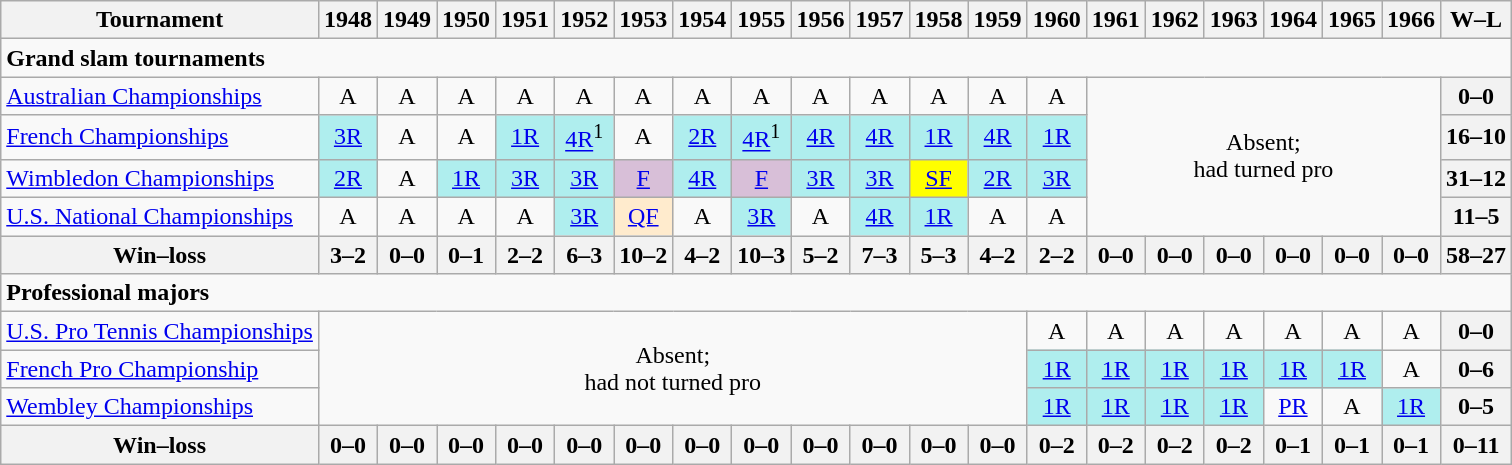<table class="wikitable" style="text-align:center;">
<tr>
<th>Tournament</th>
<th>1948</th>
<th>1949</th>
<th>1950</th>
<th>1951</th>
<th>1952</th>
<th>1953</th>
<th>1954</th>
<th>1955</th>
<th>1956</th>
<th>1957</th>
<th>1958</th>
<th>1959</th>
<th>1960</th>
<th>1961</th>
<th>1962</th>
<th>1963</th>
<th>1964</th>
<th>1965</th>
<th>1966</th>
<th>W–L</th>
</tr>
<tr>
<td colspan="21" style="text-align:left; font-weight:bold">Grand slam tournaments</td>
</tr>
<tr>
<td style="text-align:left;"><a href='#'>Australian Championships</a></td>
<td>A</td>
<td>A</td>
<td>A</td>
<td>A</td>
<td>A</td>
<td>A</td>
<td>A</td>
<td>A</td>
<td>A</td>
<td>A</td>
<td>A</td>
<td>A</td>
<td>A</td>
<td rowspan="4" colspan="6">Absent;<br>had turned pro</td>
<th>0–0</th>
</tr>
<tr>
<td style="text-align:left;"><a href='#'>French Championships</a></td>
<td style="background:#afeeee"><a href='#'>3R</a></td>
<td>A</td>
<td>A</td>
<td style="background:#afeeee"><a href='#'>1R</a></td>
<td style="background:#afeeee"><a href='#'>4R</a><sup>1</sup></td>
<td>A</td>
<td style="background:#afeeee"><a href='#'>2R</a></td>
<td style="background:#afeeee"><a href='#'>4R</a><sup>1</sup></td>
<td style="background:#afeeee"><a href='#'>4R</a></td>
<td style="background:#afeeee"><a href='#'>4R</a></td>
<td style="background:#afeeee"><a href='#'>1R</a></td>
<td style="background:#afeeee"><a href='#'>4R</a></td>
<td style="background:#afeeee"><a href='#'>1R</a></td>
<th>16–10</th>
</tr>
<tr>
<td style="text-align:left;"><a href='#'>Wimbledon Championships</a></td>
<td style="background:#afeeee"><a href='#'>2R</a></td>
<td>A</td>
<td style="background:#afeeee"><a href='#'>1R</a></td>
<td style="background:#afeeee"><a href='#'>3R</a></td>
<td style="background:#afeeee"><a href='#'>3R</a></td>
<td style="background:thistle"><a href='#'>F</a></td>
<td style="background:#afeeee"><a href='#'>4R</a></td>
<td style="background:thistle"><a href='#'>F</a></td>
<td style="background:#afeeee"><a href='#'>3R</a></td>
<td style="background:#afeeee"><a href='#'>3R</a></td>
<td style="background:yellow"><a href='#'>SF</a></td>
<td style="background:#afeeee"><a href='#'>2R</a></td>
<td style="background:#afeeee"><a href='#'>3R</a></td>
<th>31–12</th>
</tr>
<tr>
<td style="text-align:left;"><a href='#'>U.S. National Championships</a></td>
<td>A</td>
<td>A</td>
<td>A</td>
<td>A</td>
<td style="background:#afeeee"><a href='#'>3R</a></td>
<td style="background:#ffebcd;"><a href='#'>QF</a></td>
<td>A</td>
<td style="background:#afeeee"><a href='#'>3R</a></td>
<td>A</td>
<td style="background:#afeeee"><a href='#'>4R</a></td>
<td style="background:#afeeee"><a href='#'>1R</a></td>
<td>A</td>
<td>A</td>
<th>11–5</th>
</tr>
<tr>
<th>Win–loss</th>
<th>3–2</th>
<th>0–0</th>
<th>0–1</th>
<th>2–2</th>
<th>6–3</th>
<th>10–2</th>
<th>4–2</th>
<th>10–3</th>
<th>5–2</th>
<th>7–3</th>
<th>5–3</th>
<th>4–2</th>
<th>2–2</th>
<th>0–0</th>
<th>0–0</th>
<th>0–0</th>
<th>0–0</th>
<th>0–0</th>
<th>0–0</th>
<th>58–27</th>
</tr>
<tr>
<td colspan="21" style="text-align:left; font-weight:bold;">Professional majors</td>
</tr>
<tr>
<td style="text-align:left;"><a href='#'>U.S. Pro Tennis Championships</a></td>
<td rowspan="3" colspan="12">Absent;<br>had not turned pro</td>
<td>A</td>
<td>A</td>
<td>A</td>
<td>A</td>
<td>A</td>
<td>A</td>
<td>A</td>
<th>0–0</th>
</tr>
<tr>
<td style="text-align:left;"><a href='#'>French Pro Championship</a></td>
<td style="background:#afeeee;"><a href='#'>1R</a></td>
<td style="background:#afeeee;"><a href='#'>1R</a></td>
<td style="background:#afeeee;"><a href='#'>1R</a></td>
<td style="background:#afeeee;"><a href='#'>1R</a></td>
<td style="background:#afeeee;"><a href='#'>1R</a></td>
<td style="background:#afeeee;"><a href='#'>1R</a></td>
<td>A</td>
<th>0–6</th>
</tr>
<tr>
<td style="text-align:left;"><a href='#'>Wembley Championships</a></td>
<td style="background:#afeeee;"><a href='#'>1R</a></td>
<td style="background:#afeeee;"><a href='#'>1R</a></td>
<td style="background:#afeeee;"><a href='#'>1R</a></td>
<td style="background:#afeeee;"><a href='#'>1R</a></td>
<td><a href='#'>PR</a></td>
<td>A</td>
<td style="background:#afeeee;"><a href='#'>1R</a></td>
<th>0–5</th>
</tr>
<tr>
<th>Win–loss</th>
<th>0–0</th>
<th>0–0</th>
<th>0–0</th>
<th>0–0</th>
<th>0–0</th>
<th>0–0</th>
<th>0–0</th>
<th>0–0</th>
<th>0–0</th>
<th>0–0</th>
<th>0–0</th>
<th>0–0</th>
<th>0–2</th>
<th>0–2</th>
<th>0–2</th>
<th>0–2</th>
<th>0–1</th>
<th>0–1</th>
<th>0–1</th>
<th>0–11</th>
</tr>
</table>
